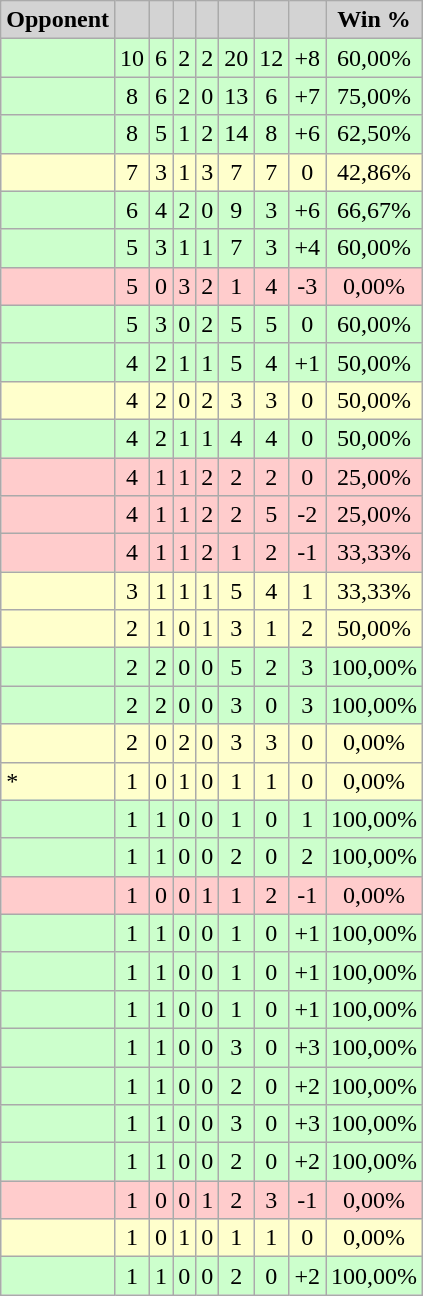<table class="wikitable sortable" style="text-align:center">
<tr>
<th style="background:lightgrey; style=;"width:200;">Opponent</th>
<th style="background:lightgrey; style=;"width:70;"></th>
<th style="background:lightgrey; style=;"width:70;"></th>
<th style="background:lightgrey; style=;"width:70;"></th>
<th style="background:lightgrey; style=;"width:70;"></th>
<th style="background:lightgrey; style=;"width:70;"></th>
<th style="background:lightgrey; style=;"width:70;"></th>
<th style="background:lightgrey; style=;"width:70;"></th>
<th style="background:lightgrey; style=;"width:70;">Win %</th>
</tr>
<tr style="background-color:#cfc;">
<td style="text-align:left;"></td>
<td>10</td>
<td>6</td>
<td>2</td>
<td>2</td>
<td>20</td>
<td>12</td>
<td>+8</td>
<td>60,00%</td>
</tr>
<tr style="background-color:#cfc;">
<td style="text-align:left;"></td>
<td>8</td>
<td>6</td>
<td>2</td>
<td>0</td>
<td>13</td>
<td>6</td>
<td>+7</td>
<td>75,00%</td>
</tr>
<tr style="background-color:#cfc;">
<td style="text-align:left;"></td>
<td>8</td>
<td>5</td>
<td>1</td>
<td>2</td>
<td>14</td>
<td>8</td>
<td>+6</td>
<td>62,50%</td>
</tr>
<tr style="background-color:#ffc;">
<td style="text-align:left;"></td>
<td>7</td>
<td>3</td>
<td>1</td>
<td>3</td>
<td>7</td>
<td>7</td>
<td>0</td>
<td>42,86%</td>
</tr>
<tr style="background-color:#cfc;">
<td style="text-align:left;"></td>
<td>6</td>
<td>4</td>
<td>2</td>
<td>0</td>
<td>9</td>
<td>3</td>
<td>+6</td>
<td>66,67%</td>
</tr>
<tr style="background-color:#cfc;">
<td style="text-align:left;"></td>
<td>5</td>
<td>3</td>
<td>1</td>
<td>1</td>
<td>7</td>
<td>3</td>
<td>+4</td>
<td>60,00%</td>
</tr>
<tr style="background-color:#fcc;">
<td style="text-align:left;"></td>
<td>5</td>
<td>0</td>
<td>3</td>
<td>2</td>
<td>1</td>
<td>4</td>
<td>-3</td>
<td>0,00%</td>
</tr>
<tr style="background-color:#cfc;">
<td style="text-align:left;"></td>
<td>5</td>
<td>3</td>
<td>0</td>
<td>2</td>
<td>5</td>
<td>5</td>
<td>0</td>
<td>60,00%</td>
</tr>
<tr style="background-color:#cfc;">
<td style="text-align:left;"></td>
<td>4</td>
<td>2</td>
<td>1</td>
<td>1</td>
<td>5</td>
<td>4</td>
<td>+1</td>
<td>50,00%</td>
</tr>
<tr style="background-color:#ffc;">
<td style="text-align:left;"></td>
<td>4</td>
<td>2</td>
<td>0</td>
<td>2</td>
<td>3</td>
<td>3</td>
<td>0</td>
<td>50,00%</td>
</tr>
<tr style="background-color:#cfc;">
<td style="text-align:left;"></td>
<td>4</td>
<td>2</td>
<td>1</td>
<td>1</td>
<td>4</td>
<td>4</td>
<td>0</td>
<td>50,00%</td>
</tr>
<tr style="background-color:#fcc;">
<td style="text-align:left;"></td>
<td>4</td>
<td>1</td>
<td>1</td>
<td>2</td>
<td>2</td>
<td>2</td>
<td>0</td>
<td>25,00%</td>
</tr>
<tr style="background-color:#fcc;">
<td style="text-align:left;"></td>
<td>4</td>
<td>1</td>
<td>1</td>
<td>2</td>
<td>2</td>
<td>5</td>
<td>-2</td>
<td>25,00%</td>
</tr>
<tr style="background-color:#fcc;">
<td style="text-align:left;"></td>
<td>4</td>
<td>1</td>
<td>1</td>
<td>2</td>
<td>1</td>
<td>2</td>
<td>-1</td>
<td>33,33%</td>
</tr>
<tr style="background-color:#ffc;">
<td style="text-align:left;"></td>
<td>3</td>
<td>1</td>
<td>1</td>
<td>1</td>
<td>5</td>
<td>4</td>
<td>1</td>
<td>33,33%</td>
</tr>
<tr style="background-color:#ffc;">
<td style="text-align:left;"></td>
<td>2</td>
<td>1</td>
<td>0</td>
<td>1</td>
<td>3</td>
<td>1</td>
<td>2</td>
<td>50,00%</td>
</tr>
<tr style="background-color:#cfc;">
<td style="text-align:left;"></td>
<td>2</td>
<td>2</td>
<td>0</td>
<td>0</td>
<td>5</td>
<td>2</td>
<td>3</td>
<td>100,00%</td>
</tr>
<tr style="background-color:#cfc;">
<td style="text-align:left;"></td>
<td>2</td>
<td>2</td>
<td>0</td>
<td>0</td>
<td>3</td>
<td>0</td>
<td>3</td>
<td>100,00%</td>
</tr>
<tr style="background-color:#ffc;">
<td style="text-align:left;"></td>
<td>2</td>
<td>0</td>
<td>2</td>
<td>0</td>
<td>3</td>
<td>3</td>
<td>0</td>
<td>0,00%</td>
</tr>
<tr style="background-color:#ffc;">
<td style="text-align:left;">*</td>
<td>1</td>
<td>0</td>
<td>1</td>
<td>0</td>
<td>1</td>
<td>1</td>
<td>0</td>
<td>0,00%</td>
</tr>
<tr style="background-color:#cfc;">
<td style="text-align:left;"></td>
<td>1</td>
<td>1</td>
<td>0</td>
<td>0</td>
<td>1</td>
<td>0</td>
<td>1</td>
<td>100,00%</td>
</tr>
<tr style="background-color:#cfc;">
<td style="text-align:left;"></td>
<td>1</td>
<td>1</td>
<td>0</td>
<td>0</td>
<td>2</td>
<td>0</td>
<td>2</td>
<td>100,00%</td>
</tr>
<tr style="background-color:#fcc;">
<td style="text-align:left;"></td>
<td>1</td>
<td>0</td>
<td>0</td>
<td>1</td>
<td>1</td>
<td>2</td>
<td>-1</td>
<td>0,00%</td>
</tr>
<tr style="background-color:#cfc;">
<td style="text-align:left;"></td>
<td>1</td>
<td>1</td>
<td>0</td>
<td>0</td>
<td>1</td>
<td>0</td>
<td>+1</td>
<td>100,00%</td>
</tr>
<tr style="background-color:#cfc;">
<td style="text-align:left;"></td>
<td>1</td>
<td>1</td>
<td>0</td>
<td>0</td>
<td>1</td>
<td>0</td>
<td>+1</td>
<td>100,00%</td>
</tr>
<tr style="background-color:#cfc;">
<td style="text-align:left;"></td>
<td>1</td>
<td>1</td>
<td>0</td>
<td>0</td>
<td>1</td>
<td>0</td>
<td>+1</td>
<td>100,00%</td>
</tr>
<tr style="background-color:#cfc;">
<td style="text-align:left;"></td>
<td>1</td>
<td>1</td>
<td>0</td>
<td>0</td>
<td>3</td>
<td>0</td>
<td>+3</td>
<td>100,00%</td>
</tr>
<tr style="background-color:#cfc;">
<td style="text-align:left;"></td>
<td>1</td>
<td>1</td>
<td>0</td>
<td>0</td>
<td>2</td>
<td>0</td>
<td>+2</td>
<td>100,00%</td>
</tr>
<tr style="background-color:#cfc;">
<td style="text-align:left;"></td>
<td>1</td>
<td>1</td>
<td>0</td>
<td>0</td>
<td>3</td>
<td>0</td>
<td>+3</td>
<td>100,00%</td>
</tr>
<tr style="background-color:#cfc;">
<td style="text-align:left;"></td>
<td>1</td>
<td>1</td>
<td>0</td>
<td>0</td>
<td>2</td>
<td>0</td>
<td>+2</td>
<td>100,00%</td>
</tr>
<tr style="background-color:#fcc;">
<td style="text-align:left;"></td>
<td>1</td>
<td>0</td>
<td>0</td>
<td>1</td>
<td>2</td>
<td>3</td>
<td>-1</td>
<td>0,00%</td>
</tr>
<tr style="background-color:#ffc;">
<td style="text-align:left;"></td>
<td>1</td>
<td>0</td>
<td>1</td>
<td>0</td>
<td>1</td>
<td>1</td>
<td>0</td>
<td>0,00%</td>
</tr>
<tr style="background-color:#cfc;">
<td style="text-align:left;"></td>
<td>1</td>
<td>1</td>
<td>0</td>
<td>0</td>
<td>2</td>
<td>0</td>
<td>+2</td>
<td>100,00%</td>
</tr>
</table>
